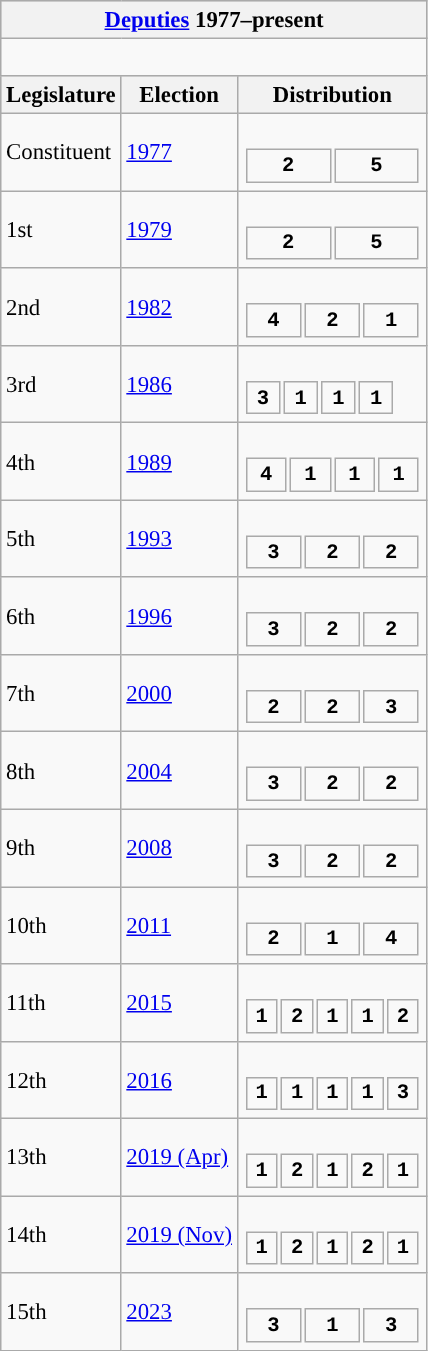<table class="wikitable" style="font-size:95%;">
<tr bgcolor="#CCCCCC">
<th colspan="3"><a href='#'>Deputies</a> 1977–present</th>
</tr>
<tr>
<td colspan="3"><br>














</td>
</tr>
<tr bgcolor="#CCCCCC">
<th>Legislature</th>
<th>Election</th>
<th>Distribution</th>
</tr>
<tr>
<td>Constituent</td>
<td><a href='#'>1977</a></td>
<td><br><table style="width:8.75em; font-size:90%; text-align:center; font-family:Courier New;">
<tr style="font-weight:bold">
<td style="background:">2</td>
<td style="background:">5</td>
</tr>
</table>
</td>
</tr>
<tr>
<td>1st</td>
<td><a href='#'>1979</a></td>
<td><br><table style="width:8.75em; font-size:90%; text-align:center; font-family:Courier New;">
<tr style="font-weight:bold">
<td style="background:">2</td>
<td style="background:">5</td>
</tr>
</table>
</td>
</tr>
<tr>
<td>2nd</td>
<td><a href='#'>1982</a></td>
<td><br><table style="width:8.75em; font-size:90%; text-align:center; font-family:Courier New;">
<tr style="font-weight:bold">
<td style="background:">4</td>
<td style="background:">2</td>
<td style="background:">1</td>
</tr>
</table>
</td>
</tr>
<tr>
<td>3rd</td>
<td><a href='#'>1986</a></td>
<td><br><table style="width:7.5em; font-size:90%; text-align:center; font-family:Courier New;">
<tr style="font-weight:bold">
<td style="background:">3</td>
<td style="background:">1</td>
<td style="background:">1</td>
<td style="background:">1</td>
</tr>
</table>
</td>
</tr>
<tr>
<td>4th</td>
<td><a href='#'>1989</a></td>
<td><br><table style="width:8.75em; font-size:90%; text-align:center; font-family:Courier New;">
<tr style="font-weight:bold">
<td style="background:">4</td>
<td style="background:">1</td>
<td style="background:">1</td>
<td style="background:">1</td>
</tr>
</table>
</td>
</tr>
<tr>
<td>5th</td>
<td><a href='#'>1993</a></td>
<td><br><table style="width:8.75em; font-size:90%; text-align:center; font-family:Courier New;">
<tr style="font-weight:bold">
<td style="background:">3</td>
<td style="background:">2</td>
<td style="background:">2</td>
</tr>
</table>
</td>
</tr>
<tr>
<td>6th</td>
<td><a href='#'>1996</a></td>
<td><br><table style="width:8.75em; font-size:90%; text-align:center; font-family:Courier New;">
<tr style="font-weight:bold">
<td style="background:">3</td>
<td style="background:">2</td>
<td style="background:">2</td>
</tr>
</table>
</td>
</tr>
<tr>
<td>7th</td>
<td><a href='#'>2000</a></td>
<td><br><table style="width:8.75em; font-size:90%; text-align:center; font-family:Courier New;">
<tr style="font-weight:bold">
<td style="background:">2</td>
<td style="background:">2</td>
<td style="background:">3</td>
</tr>
</table>
</td>
</tr>
<tr>
<td>8th</td>
<td><a href='#'>2004</a></td>
<td><br><table style="width:8.75em; font-size:90%; text-align:center; font-family:Courier New;">
<tr style="font-weight:bold">
<td style="background:">3</td>
<td style="background:">2</td>
<td style="background:">2</td>
</tr>
</table>
</td>
</tr>
<tr>
<td>9th</td>
<td><a href='#'>2008</a></td>
<td><br><table style="width:8.75em; font-size:90%; text-align:center; font-family:Courier New;">
<tr style="font-weight:bold">
<td style="background:">3</td>
<td style="background:">2</td>
<td style="background:">2</td>
</tr>
</table>
</td>
</tr>
<tr>
<td>10th</td>
<td><a href='#'>2011</a></td>
<td><br><table style="width:8.75em; font-size:90%; text-align:center; font-family:Courier New;">
<tr style="font-weight:bold">
<td style="background:">2</td>
<td style="background:">1</td>
<td style="background:">4</td>
</tr>
</table>
</td>
</tr>
<tr>
<td>11th</td>
<td><a href='#'>2015</a></td>
<td><br><table style="width:8.75em; font-size:90%; text-align:center; font-family:Courier New;">
<tr style="font-weight:bold">
<td style="background:">1</td>
<td style="background:">2</td>
<td style="background:">1</td>
<td style="background:">1</td>
<td style="background:">2</td>
</tr>
</table>
</td>
</tr>
<tr>
<td>12th</td>
<td><a href='#'>2016</a></td>
<td><br><table style="width:8.75em; font-size:90%; text-align:center; font-family:Courier New;">
<tr style="font-weight:bold">
<td style="background:">1</td>
<td style="background:">1</td>
<td style="background:">1</td>
<td style="background:">1</td>
<td style="background:">3</td>
</tr>
</table>
</td>
</tr>
<tr>
<td>13th</td>
<td><a href='#'>2019 (Apr)</a></td>
<td><br><table style="width:8.75em; font-size:90%; text-align:center; font-family:Courier New;">
<tr style="font-weight:bold">
<td style="background:">1</td>
<td style="background:">2</td>
<td style="background:">1</td>
<td style="background:">2</td>
<td style="background:">1</td>
</tr>
</table>
</td>
</tr>
<tr>
<td>14th</td>
<td><a href='#'>2019 (Nov)</a></td>
<td><br><table style="width:8.75em; font-size:90%; text-align:center; font-family:Courier New;">
<tr style="font-weight:bold">
<td style="background:">1</td>
<td style="background:">2</td>
<td style="background:">1</td>
<td style="background:">2</td>
<td style="background:">1</td>
</tr>
</table>
</td>
</tr>
<tr>
<td>15th</td>
<td><a href='#'>2023</a></td>
<td><br><table style="width:8.75em; font-size:90%; text-align:center; font-family:Courier New;">
<tr style="font-weight:bold">
<td style="background:">3</td>
<td style="background:">1</td>
<td style="background:">3</td>
</tr>
</table>
</td>
</tr>
</table>
